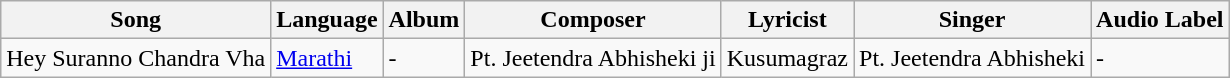<table class="wikitable">
<tr>
<th>Song</th>
<th>Language</th>
<th>Album</th>
<th>Composer</th>
<th>Lyricist</th>
<th>Singer</th>
<th>Audio Label</th>
</tr>
<tr>
<td>Hey Suranno Chandra Vha</td>
<td><a href='#'>Marathi</a></td>
<td>-</td>
<td>Pt. Jeetendra Abhisheki ji</td>
<td>Kusumagraz</td>
<td>Pt. Jeetendra Abhisheki</td>
<td>-</td>
</tr>
</table>
